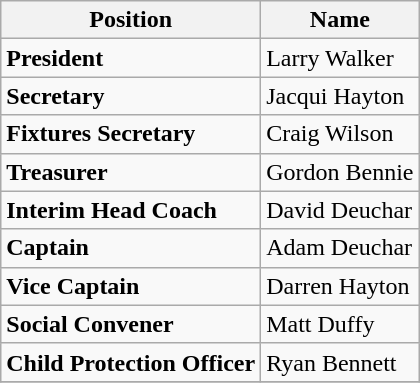<table class="wikitable" border="1">
<tr>
<th>Position</th>
<th>Name</th>
</tr>
<tr>
<td><strong>President</strong></td>
<td>Larry Walker</td>
</tr>
<tr>
<td><strong>Secretary</strong></td>
<td>Jacqui Hayton</td>
</tr>
<tr>
<td><strong>Fixtures Secretary</strong></td>
<td>Craig Wilson</td>
</tr>
<tr>
<td><strong>Treasurer</strong></td>
<td>Gordon Bennie</td>
</tr>
<tr>
<td><strong>Interim Head Coach</strong></td>
<td>David Deuchar</td>
</tr>
<tr>
<td><strong>Captain</strong></td>
<td>Adam Deuchar</td>
</tr>
<tr>
<td><strong>Vice Captain</strong></td>
<td>Darren Hayton</td>
</tr>
<tr>
<td><strong>Social Convener</strong></td>
<td>Matt Duffy</td>
</tr>
<tr>
<td><strong>Child Protection Officer</strong></td>
<td>Ryan Bennett</td>
</tr>
<tr>
</tr>
</table>
